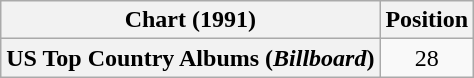<table class="wikitable plainrowheaders" style="text-align:center">
<tr>
<th scope="col">Chart (1991)</th>
<th scope="col">Position</th>
</tr>
<tr>
<th scope="row">US Top Country Albums (<em>Billboard</em>)</th>
<td>28</td>
</tr>
</table>
